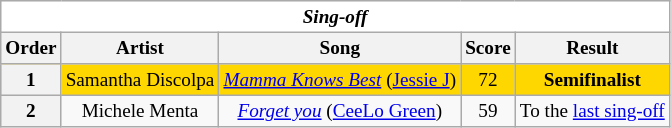<table class="wikitable" style="text-align:center; font-size:80%">
<tr>
<th style="background:#FFFFFF; text-align:center" colspan="9" colspan="5"><em>Sing-off</em></th>
</tr>
<tr>
<th>Order</th>
<th>Artist</th>
<th>Song</th>
<th>Score</th>
<th>Result</th>
</tr>
<tr bgcolor=gold>
<th scope=col>1</th>
<td>Samantha Discolpa</td>
<td><em><a href='#'>Mamma Knows Best</a></em> (<a href='#'>Jessie J</a>)</td>
<td>72</td>
<td><strong>Semifinalist</strong></td>
</tr>
<tr>
<th scope=col>2</th>
<td>Michele Menta</td>
<td><em><a href='#'>Forget you</a></em> (<a href='#'>CeeLo Green</a>)</td>
<td>59</td>
<td>To the <a href='#'>last sing-off</a></td>
</tr>
</table>
